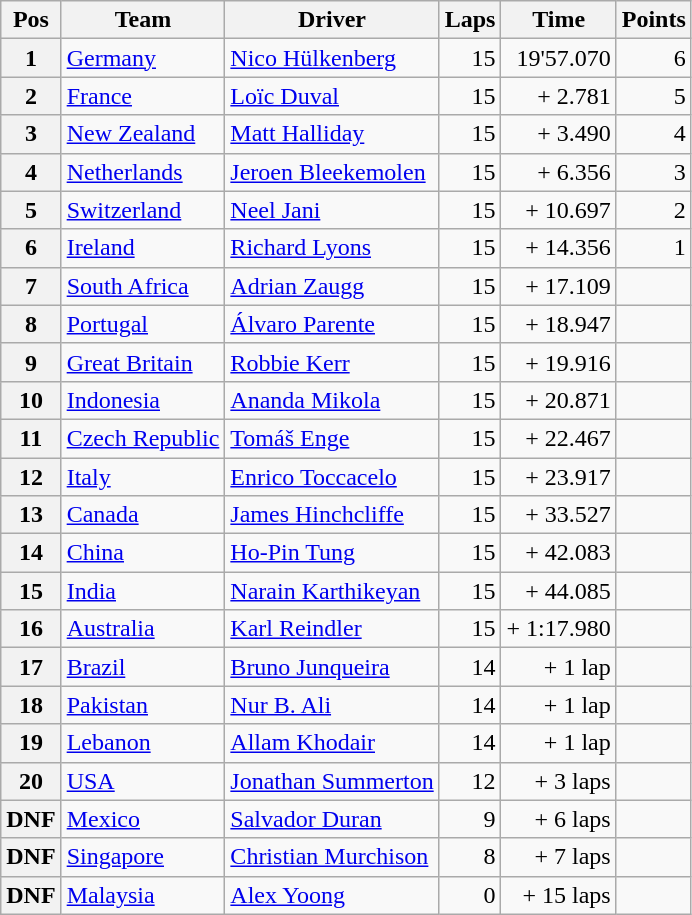<table class="wikitable">
<tr>
<th>Pos</th>
<th>Team</th>
<th>Driver</th>
<th>Laps</th>
<th>Time</th>
<th>Points</th>
</tr>
<tr>
<th>1</th>
<td> <a href='#'>Germany</a></td>
<td><a href='#'>Nico Hülkenberg</a></td>
<td align="right">15</td>
<td align="right">19'57.070</td>
<td align="right">6</td>
</tr>
<tr>
<th>2</th>
<td> <a href='#'>France</a></td>
<td><a href='#'>Loïc Duval</a></td>
<td align="right">15</td>
<td align="right">+ 2.781</td>
<td align="right">5</td>
</tr>
<tr>
<th>3</th>
<td> <a href='#'>New Zealand</a></td>
<td><a href='#'>Matt Halliday</a></td>
<td align="right">15</td>
<td align="right">+ 3.490</td>
<td align="right">4</td>
</tr>
<tr>
<th>4</th>
<td> <a href='#'>Netherlands</a></td>
<td><a href='#'>Jeroen Bleekemolen</a></td>
<td align="right">15</td>
<td align="right">+ 6.356</td>
<td align="right">3</td>
</tr>
<tr>
<th>5</th>
<td> <a href='#'>Switzerland</a></td>
<td><a href='#'>Neel Jani</a></td>
<td align="right">15</td>
<td align="right">+ 10.697</td>
<td align="right">2</td>
</tr>
<tr>
<th>6</th>
<td> <a href='#'>Ireland</a></td>
<td><a href='#'>Richard Lyons</a></td>
<td align="right">15</td>
<td align="right">+ 14.356</td>
<td align="right">1</td>
</tr>
<tr>
<th>7</th>
<td> <a href='#'>South Africa</a></td>
<td><a href='#'>Adrian Zaugg</a></td>
<td align="right">15</td>
<td align="right">+ 17.109</td>
<td align="right"></td>
</tr>
<tr>
<th>8</th>
<td> <a href='#'>Portugal</a></td>
<td><a href='#'>Álvaro Parente</a></td>
<td align="right">15</td>
<td align="right">+ 18.947</td>
<td align="right"></td>
</tr>
<tr>
<th>9</th>
<td> <a href='#'>Great Britain</a></td>
<td><a href='#'>Robbie Kerr</a></td>
<td align="right">15</td>
<td align="right">+ 19.916</td>
<td align="right"></td>
</tr>
<tr>
<th>10</th>
<td> <a href='#'>Indonesia</a></td>
<td><a href='#'>Ananda Mikola</a></td>
<td align="right">15</td>
<td align="right">+ 20.871</td>
<td align="right"></td>
</tr>
<tr>
<th>11</th>
<td> <a href='#'>Czech Republic</a></td>
<td><a href='#'>Tomáš Enge</a></td>
<td align="right">15</td>
<td align="right">+ 22.467</td>
<td align="right"></td>
</tr>
<tr>
<th>12</th>
<td> <a href='#'>Italy</a></td>
<td><a href='#'>Enrico Toccacelo</a></td>
<td align="right">15</td>
<td align="right">+ 23.917</td>
<td align="right"></td>
</tr>
<tr>
<th>13</th>
<td> <a href='#'>Canada</a></td>
<td><a href='#'>James Hinchcliffe</a></td>
<td align="right">15</td>
<td align="right">+ 33.527</td>
<td align="right"></td>
</tr>
<tr>
<th>14</th>
<td> <a href='#'>China</a></td>
<td><a href='#'>Ho-Pin Tung</a></td>
<td align="right">15</td>
<td align="right">+ 42.083</td>
<td align="right"></td>
</tr>
<tr>
<th>15</th>
<td> <a href='#'>India</a></td>
<td><a href='#'>Narain Karthikeyan</a></td>
<td align="right">15</td>
<td align="right">+ 44.085</td>
<td align="right"></td>
</tr>
<tr>
<th>16</th>
<td> <a href='#'>Australia</a></td>
<td><a href='#'>Karl Reindler</a></td>
<td align="right">15</td>
<td align="right">+ 1:17.980</td>
<td align="right"></td>
</tr>
<tr>
<th>17</th>
<td> <a href='#'>Brazil</a></td>
<td><a href='#'>Bruno Junqueira</a></td>
<td align="right">14</td>
<td align="right">+ 1 lap</td>
<td align="right"></td>
</tr>
<tr>
<th>18</th>
<td> <a href='#'>Pakistan</a></td>
<td><a href='#'>Nur B. Ali</a></td>
<td align="right">14</td>
<td align="right">+ 1 lap</td>
<td align="right"></td>
</tr>
<tr>
<th>19</th>
<td> <a href='#'>Lebanon</a></td>
<td><a href='#'>Allam Khodair</a></td>
<td align="right">14</td>
<td align="right">+ 1 lap</td>
<td align="right"></td>
</tr>
<tr>
<th>20</th>
<td> <a href='#'>USA</a></td>
<td><a href='#'>Jonathan Summerton</a></td>
<td align="right">12</td>
<td align="right">+ 3 laps</td>
<td align="right"></td>
</tr>
<tr>
<th>DNF</th>
<td> <a href='#'>Mexico</a></td>
<td><a href='#'>Salvador Duran</a></td>
<td align="right">9</td>
<td align="right">+ 6 laps</td>
<td align="right"></td>
</tr>
<tr>
<th>DNF</th>
<td> <a href='#'>Singapore</a></td>
<td><a href='#'>Christian Murchison</a></td>
<td align="right">8</td>
<td align="right">+ 7 laps</td>
<td align="right"></td>
</tr>
<tr>
<th>DNF</th>
<td> <a href='#'>Malaysia</a></td>
<td><a href='#'>Alex Yoong</a></td>
<td align="right">0</td>
<td align="right">+ 15 laps</td>
<td align="right"></td>
</tr>
</table>
